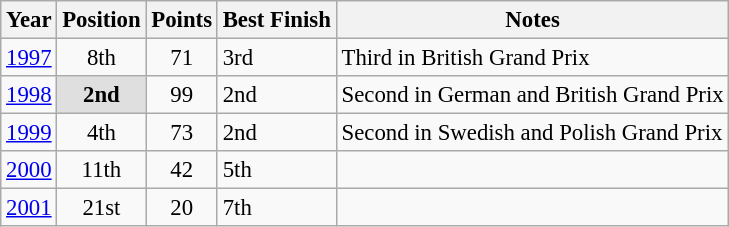<table class="wikitable"   style="font-size: 95%;">
<tr>
<th>Year</th>
<th>Position</th>
<th>Points</th>
<th>Best Finish</th>
<th>Notes</th>
</tr>
<tr>
<td><a href='#'>1997</a></td>
<td align="center">8th</td>
<td align="center">71</td>
<td>3rd</td>
<td>Third in British Grand Prix</td>
</tr>
<tr>
<td><a href='#'>1998</a></td>
<td align="center" style="background:#dfdfdf;"><strong>2nd</strong></td>
<td align="center">99</td>
<td>2nd</td>
<td>Second in German and British Grand Prix</td>
</tr>
<tr>
<td><a href='#'>1999</a></td>
<td align="center">4th</td>
<td align="center">73</td>
<td>2nd</td>
<td>Second in Swedish and Polish Grand Prix</td>
</tr>
<tr>
<td><a href='#'>2000</a></td>
<td align="center">11th</td>
<td align="center">42</td>
<td>5th</td>
<td></td>
</tr>
<tr>
<td><a href='#'>2001</a></td>
<td align="center">21st</td>
<td align="center">20</td>
<td>7th</td>
<td></td>
</tr>
</table>
